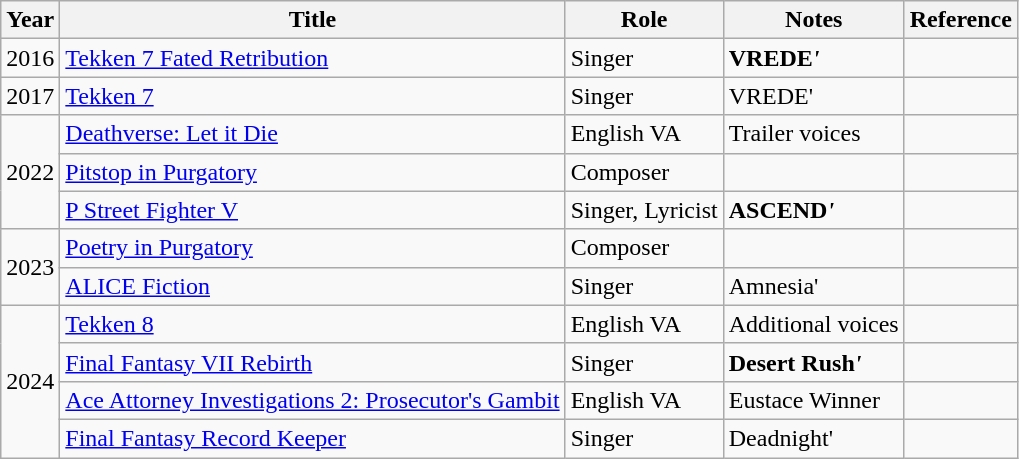<table class="wikitable sortable">
<tr>
<th>Year</th>
<th>Title</th>
<th>Role</th>
<th>Notes</th>
<th>Reference</th>
</tr>
<tr>
<td>2016</td>
<td><a href='#'>Tekken 7 Fated Retribution</a></td>
<td>Singer</td>
<td><strong>VREDE<em>'</td>
<td></td>
</tr>
<tr>
<td>2017</td>
<td><a href='#'>Tekken 7</a></td>
<td>Singer</td>
<td></strong>VREDE</em>'</td>
<td></td>
</tr>
<tr>
<td rowspan="3">2022</td>
<td><a href='#'>Deathverse: Let it Die</a></td>
<td>English VA</td>
<td>Trailer voices</td>
<td></td>
</tr>
<tr>
<td><a href='#'>Pitstop in Purgatory</a></td>
<td>Composer</td>
<td></td>
<td></td>
</tr>
<tr>
<td><a href='#'>P Street Fighter V</a></td>
<td>Singer, Lyricist</td>
<td><strong>ASCEND<em>'</td>
<td></td>
</tr>
<tr>
<td rowspan="2">2023</td>
<td><a href='#'>Poetry in Purgatory</a></td>
<td>Composer</td>
<td></td>
<td></td>
</tr>
<tr>
<td><a href='#'>ALICE Fiction</a></td>
<td>Singer</td>
<td></strong>Amnesia</em>'</td>
<td></td>
</tr>
<tr>
<td rowspan="4">2024</td>
<td><a href='#'>Tekken 8</a></td>
<td>English VA</td>
<td>Additional voices</td>
<td></td>
</tr>
<tr>
<td><a href='#'>Final Fantasy VII Rebirth</a></td>
<td>Singer</td>
<td><strong>Desert Rush<em>'</td>
<td></td>
</tr>
<tr>
<td><a href='#'>Ace Attorney Investigations 2: Prosecutor's Gambit</a></td>
<td>English VA</td>
<td>Eustace Winner</td>
<td></td>
</tr>
<tr>
<td><a href='#'>Final Fantasy Record Keeper</a></td>
<td>Singer</td>
<td></strong>Deadnight</em>'</td>
<td></td>
</tr>
</table>
